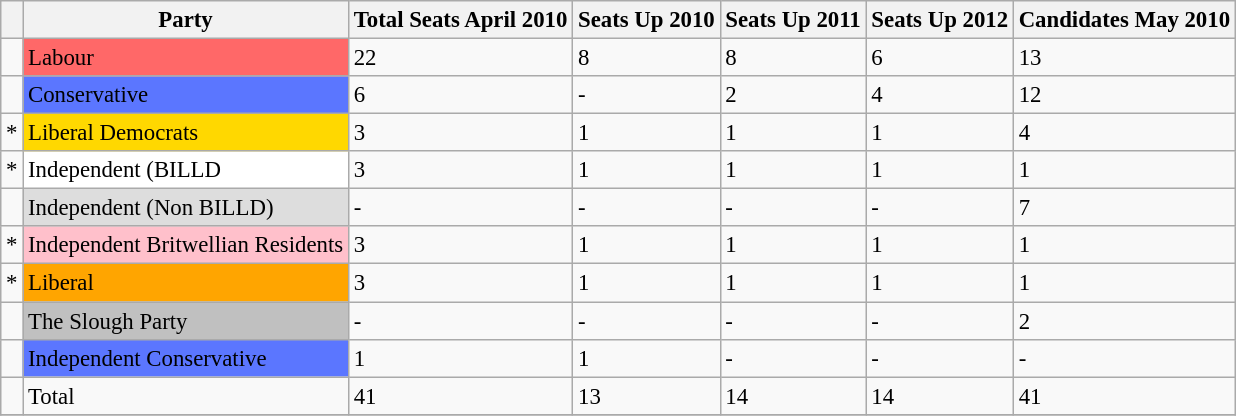<table class="wikitable" style="font-size: 95%;">
<tr>
<th></th>
<th>Party</th>
<th>Total Seats April 2010</th>
<th>Seats Up 2010</th>
<th>Seats Up 2011</th>
<th>Seats Up 2012</th>
<th>Candidates May 2010</th>
</tr>
<tr>
<td></td>
<td bgcolor="FF6868">Labour</td>
<td>22</td>
<td>8</td>
<td>8</td>
<td>6</td>
<td>13</td>
</tr>
<tr>
<td></td>
<td bgcolor="5B76FF">Conservative</td>
<td>6</td>
<td>-</td>
<td>2</td>
<td>4</td>
<td>12</td>
</tr>
<tr>
<td>*</td>
<td bgcolor="FFD800">Liberal Democrats</td>
<td>3</td>
<td>1</td>
<td>1</td>
<td>1</td>
<td>4</td>
</tr>
<tr>
<td>*</td>
<td bgcolor="white">Independent (BILLD</td>
<td>3</td>
<td>1</td>
<td>1</td>
<td>1</td>
<td>1</td>
</tr>
<tr>
<td></td>
<td bgcolor="DDDDDD">Independent (Non BILLD)</td>
<td>-</td>
<td>-</td>
<td>-</td>
<td>-</td>
<td>7</td>
</tr>
<tr>
<td>*</td>
<td bgcolor="pink">Independent Britwellian Residents</td>
<td>3</td>
<td>1</td>
<td>1</td>
<td>1</td>
<td>1</td>
</tr>
<tr>
<td>*</td>
<td bgcolor="orange">Liberal</td>
<td>3</td>
<td>1</td>
<td>1</td>
<td>1</td>
<td>1</td>
</tr>
<tr>
<td></td>
<td bgcolor="silver">The Slough Party</td>
<td>-</td>
<td>-</td>
<td>-</td>
<td>-</td>
<td>2</td>
</tr>
<tr>
<td></td>
<td bgcolor="5B76FF">Independent Conservative</td>
<td>1</td>
<td>1</td>
<td>-</td>
<td>-</td>
<td>-</td>
</tr>
<tr>
<td></td>
<td>Total</td>
<td>41</td>
<td>13</td>
<td>14</td>
<td>14</td>
<td>41</td>
</tr>
<tr>
</tr>
</table>
